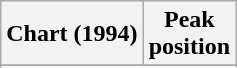<table class="wikitable plainrowheaders" style="text-align:center">
<tr>
<th>Chart (1994)</th>
<th>Peak<br>position</th>
</tr>
<tr>
</tr>
<tr>
</tr>
</table>
